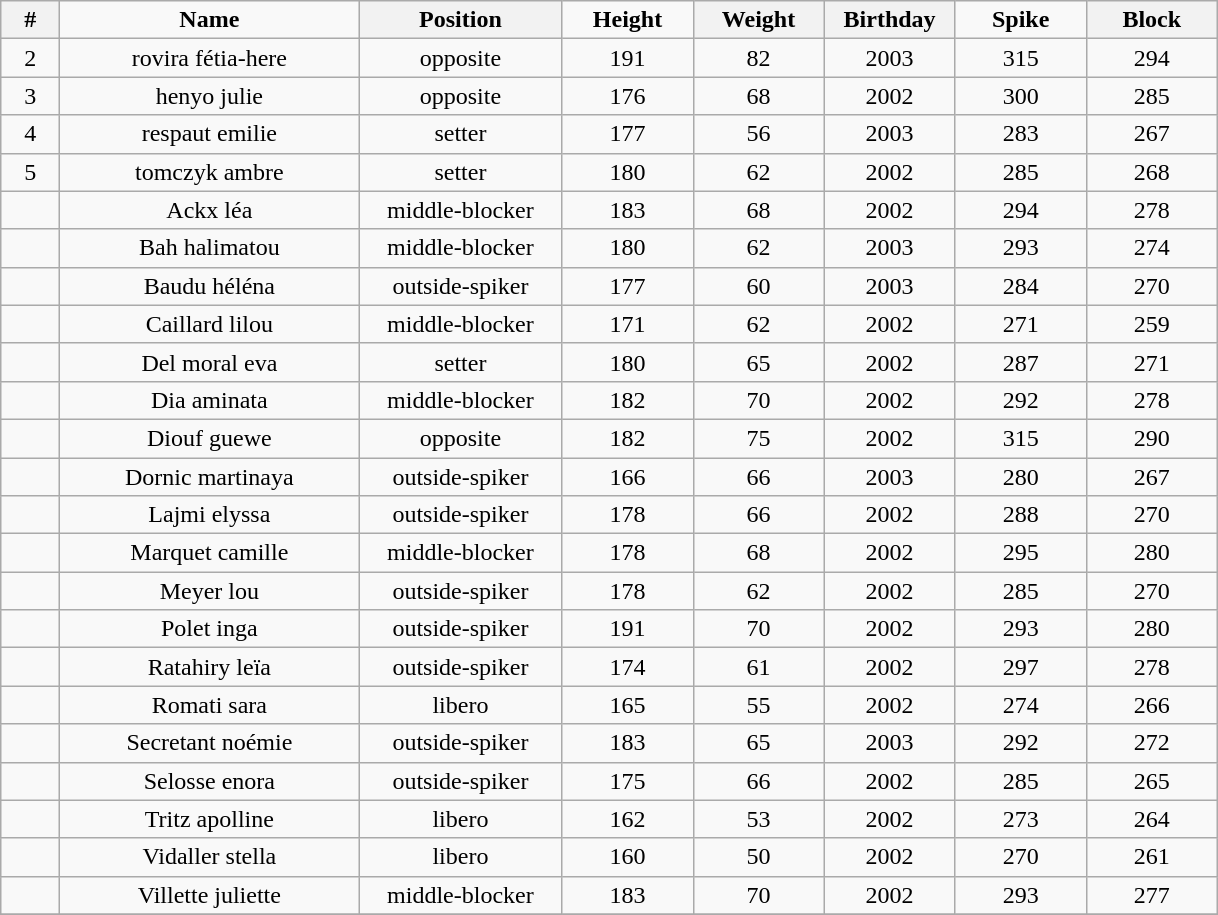<table class="wikitable sortable" style="text-align:center;">
<tr>
<th style="width:2em">#</th>
<td style="width:12em"><strong>Name</strong></td>
<th style="width:8em"><strong>Position</strong></th>
<td style="width:5em"><strong>Height</strong></td>
<th style="width:5em"><strong>Weight</strong></th>
<th style="width:5em"><strong>Birthday</strong></th>
<td style="width:5em"><strong>Spike</strong></td>
<th style="width:5em"><strong>Block</strong></th>
</tr>
<tr>
<td>2</td>
<td>rovira fétia-here</td>
<td>opposite</td>
<td>191</td>
<td>82</td>
<td>2003</td>
<td>315</td>
<td>294</td>
</tr>
<tr>
<td>3</td>
<td>henyo julie</td>
<td>opposite</td>
<td>176</td>
<td>68</td>
<td>2002</td>
<td>300</td>
<td>285</td>
</tr>
<tr>
<td>4</td>
<td>respaut emilie</td>
<td>setter</td>
<td>177</td>
<td>56</td>
<td>2003</td>
<td>283</td>
<td>267</td>
</tr>
<tr>
<td>5</td>
<td>tomczyk ambre</td>
<td>setter</td>
<td>180</td>
<td>62</td>
<td>2002</td>
<td>285</td>
<td>268</td>
</tr>
<tr>
<td></td>
<td>Ackx léa</td>
<td>middle-blocker</td>
<td>183</td>
<td>68</td>
<td>2002</td>
<td>294</td>
<td>278</td>
</tr>
<tr>
<td></td>
<td>Bah halimatou</td>
<td>middle-blocker</td>
<td>180</td>
<td>62</td>
<td>2003</td>
<td>293</td>
<td>274</td>
</tr>
<tr>
<td></td>
<td>Baudu héléna</td>
<td>outside-spiker</td>
<td>177</td>
<td>60</td>
<td>2003</td>
<td>284</td>
<td>270</td>
</tr>
<tr>
<td></td>
<td>Caillard lilou</td>
<td>middle-blocker</td>
<td>171</td>
<td>62</td>
<td>2002</td>
<td>271</td>
<td>259</td>
</tr>
<tr>
<td></td>
<td>Del moral eva</td>
<td>setter</td>
<td>180</td>
<td>65</td>
<td>2002</td>
<td>287</td>
<td>271</td>
</tr>
<tr>
<td></td>
<td>Dia aminata</td>
<td>middle-blocker</td>
<td>182</td>
<td>70</td>
<td>2002</td>
<td>292</td>
<td>278</td>
</tr>
<tr>
<td></td>
<td>Diouf guewe</td>
<td>opposite</td>
<td>182</td>
<td>75</td>
<td>2002</td>
<td>315</td>
<td>290</td>
</tr>
<tr>
<td></td>
<td>Dornic martinaya</td>
<td>outside-spiker</td>
<td>166</td>
<td>66</td>
<td>2003</td>
<td>280</td>
<td>267</td>
</tr>
<tr>
<td></td>
<td>Lajmi elyssa</td>
<td>outside-spiker</td>
<td>178</td>
<td>66</td>
<td>2002</td>
<td>288</td>
<td>270</td>
</tr>
<tr>
<td></td>
<td>Marquet camille</td>
<td>middle-blocker</td>
<td>178</td>
<td>68</td>
<td>2002</td>
<td>295</td>
<td>280</td>
</tr>
<tr>
<td></td>
<td>Meyer lou</td>
<td>outside-spiker</td>
<td>178</td>
<td>62</td>
<td>2002</td>
<td>285</td>
<td>270</td>
</tr>
<tr>
<td></td>
<td>Polet inga</td>
<td>outside-spiker</td>
<td>191</td>
<td>70</td>
<td>2002</td>
<td>293</td>
<td>280</td>
</tr>
<tr>
<td></td>
<td>Ratahiry leïa</td>
<td>outside-spiker</td>
<td>174</td>
<td>61</td>
<td>2002</td>
<td>297</td>
<td>278</td>
</tr>
<tr>
<td></td>
<td>Romati sara</td>
<td>libero</td>
<td>165</td>
<td>55</td>
<td>2002</td>
<td>274</td>
<td>266</td>
</tr>
<tr>
<td></td>
<td>Secretant noémie</td>
<td>outside-spiker</td>
<td>183</td>
<td>65</td>
<td>2003</td>
<td>292</td>
<td>272</td>
</tr>
<tr>
<td></td>
<td>Selosse enora</td>
<td>outside-spiker</td>
<td>175</td>
<td>66</td>
<td>2002</td>
<td>285</td>
<td>265</td>
</tr>
<tr>
<td></td>
<td>Tritz apolline</td>
<td>libero</td>
<td>162</td>
<td>53</td>
<td>2002</td>
<td>273</td>
<td>264</td>
</tr>
<tr>
<td></td>
<td>Vidaller stella</td>
<td>libero</td>
<td>160</td>
<td>50</td>
<td>2002</td>
<td>270</td>
<td>261</td>
</tr>
<tr>
<td></td>
<td>Villette juliette</td>
<td>middle-blocker</td>
<td>183</td>
<td>70</td>
<td>2002</td>
<td>293</td>
<td>277</td>
</tr>
<tr>
</tr>
</table>
